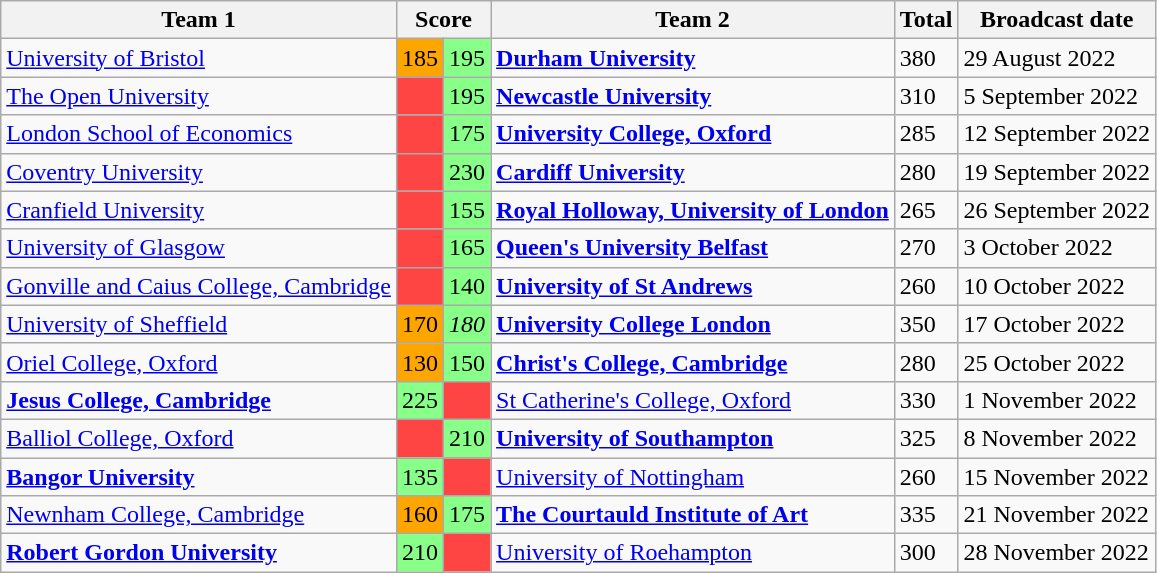<table class="wikitable">
<tr>
<th>Team 1</th>
<th colspan="2">Score</th>
<th>Team 2</th>
<th>Total</th>
<th>Broadcast date</th>
</tr>
<tr>
<td><a href='#'>University of Bristol</a></td>
<td style="background:orange">185</td>
<td style="background:#88ff88">195</td>
<td><strong><a href='#'>Durham University</a></strong></td>
<td>380</td>
<td>29 August 2022</td>
</tr>
<tr>
<td><a href='#'>The Open University</a></td>
<td style="background:#f44;"></td>
<td style="background:#88ff88">195</td>
<td><strong><a href='#'>Newcastle University</a></strong></td>
<td>310</td>
<td>5 September 2022</td>
</tr>
<tr>
<td><a href='#'>London School of Economics</a></td>
<td style="background:#f44;"></td>
<td style="background:#88ff88">175</td>
<td><strong><a href='#'>University College, Oxford</a></strong></td>
<td>285</td>
<td>12 September 2022</td>
</tr>
<tr>
<td><a href='#'>Coventry University</a></td>
<td style="background:#f44;"></td>
<td style="background:#88ff88">230</td>
<td><strong><a href='#'>Cardiff University</a></strong></td>
<td>280</td>
<td>19 September 2022</td>
</tr>
<tr>
<td><a href='#'>Cranfield University</a></td>
<td style="background:#f44;"></td>
<td style="background:#88ff88">155</td>
<td><strong><a href='#'>Royal Holloway, University of London</a></strong></td>
<td>265</td>
<td>26 September 2022</td>
</tr>
<tr>
<td><a href='#'>University of Glasgow</a></td>
<td style="background:#f44;"></td>
<td style="background:#88ff88">165</td>
<td><strong><a href='#'>Queen's University Belfast</a></strong></td>
<td>270</td>
<td>3 October 2022</td>
</tr>
<tr>
<td><a href='#'>Gonville and Caius College, Cambridge</a></td>
<td style="background:#f44;"></td>
<td style="background:#88ff88">140</td>
<td><strong><a href='#'>University of St Andrews</a></strong></td>
<td>260</td>
<td>10 October 2022</td>
</tr>
<tr>
<td><a href='#'>University of Sheffield</a></td>
<td style="background:orange">170</td>
<td style="background:#88ff88"><em>180</em></td>
<td><strong><a href='#'>University College London</a></strong></td>
<td>350</td>
<td>17 October 2022</td>
</tr>
<tr>
<td><a href='#'>Oriel College, Oxford</a></td>
<td style="background:orange">130</td>
<td style="background:#88ff88">150</td>
<td><strong><a href='#'>Christ's College, Cambridge</a></strong></td>
<td>280</td>
<td>25 October 2022</td>
</tr>
<tr>
<td><strong><a href='#'>Jesus College, Cambridge</a></strong></td>
<td style="background:#88ff88">225</td>
<td style="background:#f44;"></td>
<td><a href='#'>St Catherine's College, Oxford</a></td>
<td>330</td>
<td>1 November 2022</td>
</tr>
<tr>
<td><a href='#'>Balliol College, Oxford</a></td>
<td style="background:#f44;"></td>
<td style="background:#88ff88">210</td>
<td><strong><a href='#'>University of Southampton</a></strong></td>
<td>325</td>
<td>8 November 2022</td>
</tr>
<tr>
<td><strong><a href='#'>Bangor University</a></strong></td>
<td style="background:#88ff88">135</td>
<td style="background:#f44;"></td>
<td><a href='#'>University of Nottingham</a></td>
<td>260</td>
<td>15 November 2022</td>
</tr>
<tr>
<td><a href='#'>Newnham College, Cambridge</a></td>
<td style="background:orange">160</td>
<td style="background:#88ff88">175</td>
<td><strong><a href='#'>The Courtauld Institute of Art</a></strong></td>
<td>335</td>
<td>21 November 2022</td>
</tr>
<tr>
<td><strong><a href='#'>Robert Gordon University</a></strong></td>
<td style="background:#88ff88">210</td>
<td style="background:#f44;"></td>
<td><a href='#'>University of Roehampton</a></td>
<td>300</td>
<td>28 November 2022</td>
</tr>
</table>
